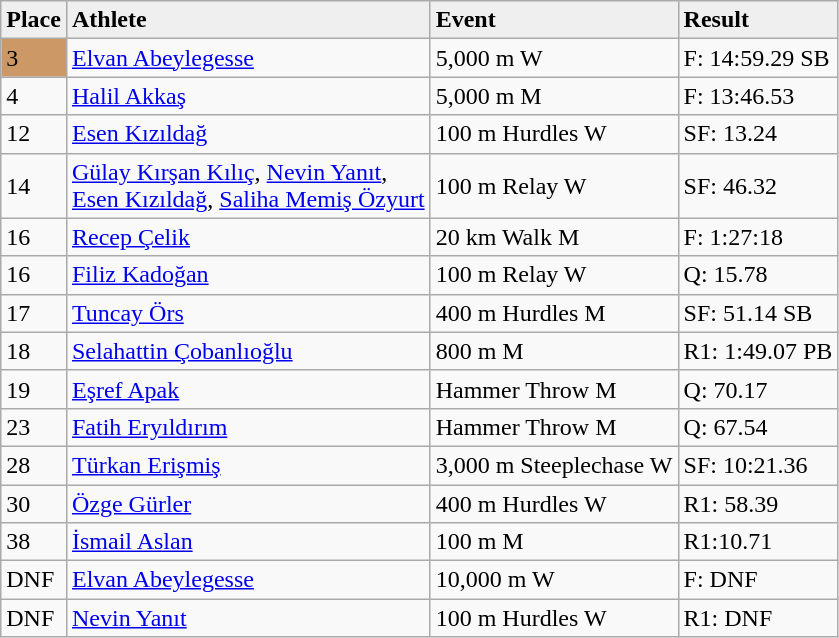<table class="wikitable">
<tr>
<td !align="center" bgcolor="efefef"><strong>Place</strong></td>
<td !align="center" bgcolor="efefef"><strong>Athlete</strong></td>
<td !align="center" bgcolor="efefef"><strong>Event</strong></td>
<td !align="center" bgcolor="efefef"><strong>Result</strong></td>
</tr>
<tr>
<td bgcolor=CC9966>3</td>
<td><a href='#'>Elvan Abeylegesse</a></td>
<td>5,000 m W</td>
<td>F: 14:59.29 SB</td>
</tr>
<tr>
<td>4</td>
<td><a href='#'>Halil Akkaş</a></td>
<td>5,000 m M</td>
<td>F: 13:46.53</td>
</tr>
<tr>
<td>12</td>
<td><a href='#'>Esen Kızıldağ</a></td>
<td>100 m Hurdles W</td>
<td>SF: 13.24</td>
</tr>
<tr>
<td>14</td>
<td><a href='#'>Gülay Kırşan Kılıç</a>, <a href='#'>Nevin Yanıt</a>, <br><a href='#'>Esen Kızıldağ</a>, <a href='#'>Saliha Memiş Özyurt</a></td>
<td>100 m Relay W</td>
<td>SF: 46.32</td>
</tr>
<tr>
<td>16</td>
<td><a href='#'>Recep Çelik</a></td>
<td>20 km Walk M</td>
<td>F: 1:27:18</td>
</tr>
<tr>
<td>16</td>
<td><a href='#'>Filiz Kadoğan</a></td>
<td>100 m Relay W</td>
<td>Q: 15.78</td>
</tr>
<tr>
<td>17</td>
<td><a href='#'>Tuncay Örs</a></td>
<td>400 m Hurdles M</td>
<td>SF: 51.14 SB</td>
</tr>
<tr>
<td>18</td>
<td><a href='#'>Selahattin Çobanlıoğlu</a></td>
<td>800 m M</td>
<td>R1: 1:49.07 PB</td>
</tr>
<tr>
<td>19</td>
<td><a href='#'>Eşref Apak</a></td>
<td>Hammer Throw M</td>
<td>Q: 70.17</td>
</tr>
<tr>
<td>23</td>
<td><a href='#'>Fatih Eryıldırım</a></td>
<td>Hammer Throw M</td>
<td>Q: 67.54</td>
</tr>
<tr>
<td>28</td>
<td><a href='#'>Türkan Erişmiş</a></td>
<td>3,000 m Steeplechase W</td>
<td>SF: 10:21.36</td>
</tr>
<tr>
<td>30</td>
<td><a href='#'>Özge Gürler</a></td>
<td>400 m Hurdles W</td>
<td>R1: 58.39</td>
</tr>
<tr>
<td>38</td>
<td><a href='#'>İsmail Aslan</a></td>
<td>100 m M</td>
<td>R1:10.71</td>
</tr>
<tr>
<td>DNF</td>
<td><a href='#'>Elvan Abeylegesse</a></td>
<td>10,000 m W</td>
<td>F: DNF</td>
</tr>
<tr>
<td>DNF</td>
<td><a href='#'>Nevin Yanıt</a></td>
<td>100 m Hurdles W</td>
<td>R1: DNF</td>
</tr>
</table>
